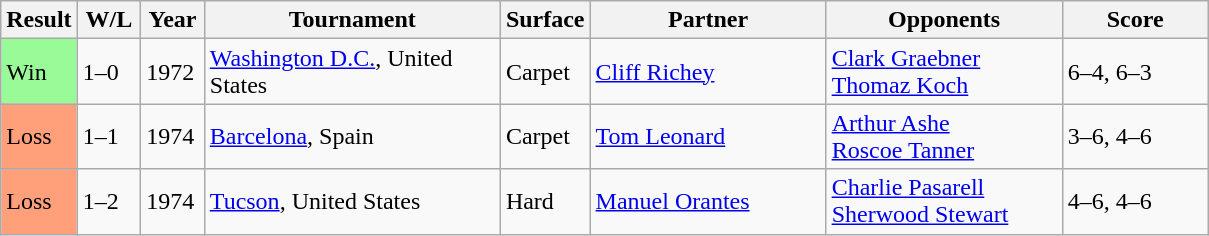<table class="sortable wikitable">
<tr>
<th style="width:40px">Result</th>
<th style="width:35px" class="unsortable">W/L</th>
<th style="width:35px">Year</th>
<th style="width:190px">Tournament</th>
<th style="width:50px">Surface</th>
<th style="width:150px">Partner</th>
<th style="width:150px">Opponents</th>
<th style="width:90px" class="unsortable">Score</th>
</tr>
<tr>
<td style="background:#98fb98;">Win</td>
<td>1–0</td>
<td>1972</td>
<td><a href='#'>Washington D.C.</a>, United States</td>
<td>Carpet</td>
<td> <a href='#'>Cliff Richey</a></td>
<td> <a href='#'>Clark Graebner</a><br> <a href='#'>Thomaz Koch</a></td>
<td>6–4, 6–3</td>
</tr>
<tr>
<td style="background:#ffa07a;">Loss</td>
<td>1–1</td>
<td>1974</td>
<td><a href='#'>Barcelona</a>, Spain</td>
<td>Carpet</td>
<td> <a href='#'>Tom Leonard</a></td>
<td> <a href='#'>Arthur Ashe</a><br> <a href='#'>Roscoe Tanner</a></td>
<td>3–6, 4–6</td>
</tr>
<tr>
<td style="background:#ffa07a;">Loss</td>
<td>1–2</td>
<td>1974</td>
<td><a href='#'>Tucson</a>, United States</td>
<td>Hard</td>
<td> <a href='#'>Manuel Orantes</a></td>
<td> <a href='#'>Charlie Pasarell</a><br> <a href='#'>Sherwood Stewart</a></td>
<td>4–6, 4–6</td>
</tr>
</table>
